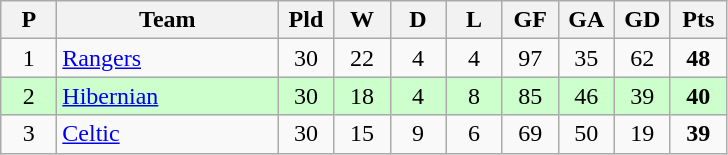<table class="wikitable" style="text-align: center;">
<tr>
<th width=30>P</th>
<th width=140>Team</th>
<th width=30>Pld</th>
<th width=30>W</th>
<th width=30>D</th>
<th width=30>L</th>
<th width=30>GF</th>
<th width=30>GA</th>
<th width=30>GD</th>
<th width=30>Pts</th>
</tr>
<tr>
<td>1</td>
<td align=left><a href='#'>Rangers</a></td>
<td>30</td>
<td>22</td>
<td>4</td>
<td>4</td>
<td>97</td>
<td>35</td>
<td>62</td>
<td><strong>48</strong></td>
</tr>
<tr style="background:#ccffcc;">
<td>2</td>
<td align=left><a href='#'>Hibernian</a></td>
<td>30</td>
<td>18</td>
<td>4</td>
<td>8</td>
<td>85</td>
<td>46</td>
<td>39</td>
<td><strong>40</strong></td>
</tr>
<tr>
<td>3</td>
<td align=left><a href='#'>Celtic</a></td>
<td>30</td>
<td>15</td>
<td>9</td>
<td>6</td>
<td>69</td>
<td>50</td>
<td>19</td>
<td><strong>39</strong></td>
</tr>
</table>
